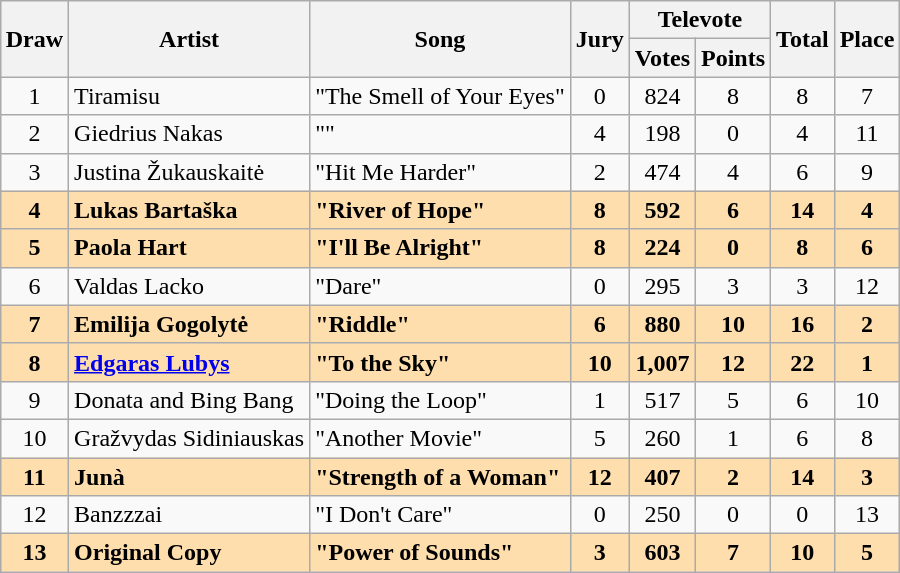<table class="sortable wikitable" style="margin: 1em auto 1em auto; text-align:center">
<tr>
<th rowspan="2">Draw</th>
<th rowspan="2">Artist</th>
<th rowspan="2">Song</th>
<th rowspan="2">Jury</th>
<th colspan="2">Televote</th>
<th rowspan="2">Total</th>
<th rowspan="2">Place</th>
</tr>
<tr>
<th>Votes</th>
<th>Points</th>
</tr>
<tr>
<td>1</td>
<td align="left">Tiramisu</td>
<td align="left">"The Smell of Your Eyes"</td>
<td>0</td>
<td>824</td>
<td>8</td>
<td>8</td>
<td>7</td>
</tr>
<tr>
<td>2</td>
<td align="left">Giedrius Nakas</td>
<td align="left">""</td>
<td>4</td>
<td>198</td>
<td>0</td>
<td>4</td>
<td>11</td>
</tr>
<tr>
<td>3</td>
<td align="left">Justina Žukauskaitė</td>
<td align="left">"Hit Me Harder"</td>
<td>2</td>
<td>474</td>
<td>4</td>
<td>6</td>
<td>9</td>
</tr>
<tr style="font-weight:bold; background:navajowhite;">
<td>4</td>
<td align="left">Lukas Bartaška</td>
<td align="left">"River of Hope"</td>
<td>8</td>
<td>592</td>
<td>6</td>
<td>14</td>
<td>4</td>
</tr>
<tr style="font-weight:bold; background:navajowhite;">
<td>5</td>
<td align="left">Paola Hart</td>
<td align="left">"I'll Be Alright"</td>
<td>8</td>
<td>224</td>
<td>0</td>
<td>8</td>
<td>6</td>
</tr>
<tr>
<td>6</td>
<td align="left">Valdas Lacko</td>
<td align="left">"Dare"</td>
<td>0</td>
<td>295</td>
<td>3</td>
<td>3</td>
<td>12</td>
</tr>
<tr style="font-weight:bold; background:navajowhite;">
<td>7</td>
<td align="left">Emilija Gogolytė</td>
<td align="left">"Riddle"</td>
<td>6</td>
<td>880</td>
<td>10</td>
<td>16</td>
<td>2</td>
</tr>
<tr style="font-weight:bold; background:navajowhite;">
<td>8</td>
<td align="left"><a href='#'>Edgaras Lubys</a></td>
<td align="left">"To the Sky"</td>
<td>10</td>
<td>1,007</td>
<td>12</td>
<td>22</td>
<td>1</td>
</tr>
<tr>
<td>9</td>
<td align="left">Donata and Bing Bang</td>
<td align="left">"Doing the Loop"</td>
<td>1</td>
<td>517</td>
<td>5</td>
<td>6</td>
<td>10</td>
</tr>
<tr>
<td>10</td>
<td align="left">Gražvydas Sidiniauskas</td>
<td align="left">"Another Movie"</td>
<td>5</td>
<td>260</td>
<td>1</td>
<td>6</td>
<td>8</td>
</tr>
<tr style="font-weight:bold; background:navajowhite;">
<td>11</td>
<td align="left">Junà</td>
<td align="left">"Strength of a Woman"</td>
<td>12</td>
<td>407</td>
<td>2</td>
<td>14</td>
<td>3</td>
</tr>
<tr>
<td>12</td>
<td align="left">Banzzzai</td>
<td align="left">"I Don't Care"</td>
<td>0</td>
<td>250</td>
<td>0</td>
<td>0</td>
<td>13</td>
</tr>
<tr style="font-weight:bold; background:navajowhite;">
<td>13</td>
<td align="left">Original Copy</td>
<td align="left">"Power of Sounds"</td>
<td>3</td>
<td>603</td>
<td>7</td>
<td>10</td>
<td>5</td>
</tr>
</table>
